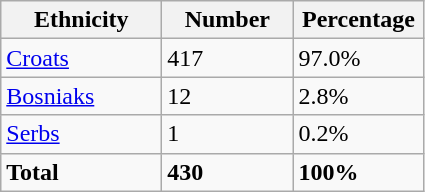<table class="wikitable">
<tr>
<th width="100px">Ethnicity</th>
<th width="80px">Number</th>
<th width="80px">Percentage</th>
</tr>
<tr>
<td><a href='#'>Croats</a></td>
<td>417</td>
<td>97.0%</td>
</tr>
<tr>
<td><a href='#'>Bosniaks</a></td>
<td>12</td>
<td>2.8%</td>
</tr>
<tr>
<td><a href='#'>Serbs</a></td>
<td>1</td>
<td>0.2%</td>
</tr>
<tr>
<td><strong>Total</strong></td>
<td><strong>430</strong></td>
<td><strong>100%</strong></td>
</tr>
</table>
